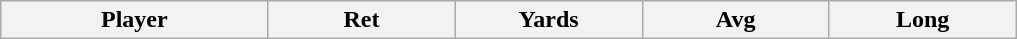<table class="wikitable sortable">
<tr>
<th bgcolor="#DDDDFF" width="10%">Player</th>
<th bgcolor="#DDDDFF" width="7%">Ret</th>
<th bgcolor="#DDDDFF" width="7%">Yards</th>
<th bgcolor="#DDDDFF" width="7%">Avg</th>
<th bgcolor="#DDDDFF" width="7%">Long</th>
</tr>
</table>
